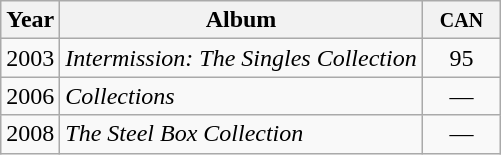<table class="wikitable">
<tr>
<th>Year</th>
<th>Album</th>
<th width=45><small>CAN</small></th>
</tr>
<tr>
<td>2003</td>
<td><em>Intermission: The Singles Collection</em></td>
<td style="text-align:center;">95</td>
</tr>
<tr>
<td>2006</td>
<td><em>Collections</em></td>
<td style="text-align:center;">—</td>
</tr>
<tr>
<td>2008</td>
<td><em>The Steel Box Collection</em></td>
<td style="text-align:center;">—</td>
</tr>
</table>
